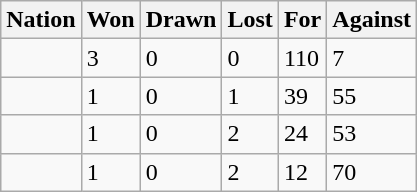<table class="wikitable">
<tr>
<th>Nation</th>
<th>Won</th>
<th>Drawn</th>
<th>Lost</th>
<th>For</th>
<th>Against</th>
</tr>
<tr>
<td></td>
<td>3</td>
<td>0</td>
<td>0</td>
<td>110</td>
<td>7</td>
</tr>
<tr>
<td></td>
<td>1</td>
<td>0</td>
<td>1</td>
<td>39</td>
<td>55</td>
</tr>
<tr>
<td></td>
<td>1</td>
<td>0</td>
<td>2</td>
<td>24</td>
<td>53</td>
</tr>
<tr>
<td></td>
<td>1</td>
<td>0</td>
<td>2</td>
<td>12</td>
<td>70</td>
</tr>
</table>
